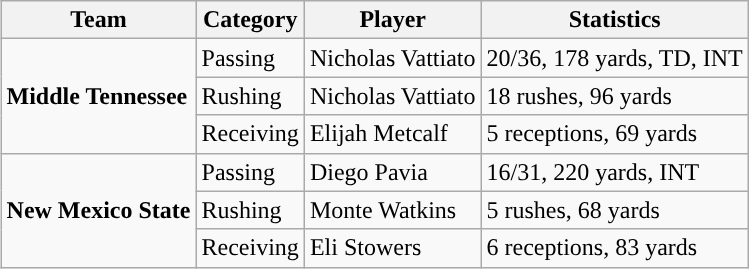<table class="wikitable" style="float: right;">
<tr>
<th>Team</th>
<th>Category</th>
<th>Player</th>
<th>Statistics</th>
</tr>
<tr>
<td rowspan=3><strong>Middle Tennessee</strong></td>
<td>Passing</td>
<td>Nicholas Vattiato</td>
<td>20/36, 178 yards, TD, INT</td>
</tr>
<tr>
<td>Rushing</td>
<td>Nicholas Vattiato</td>
<td>18 rushes, 96 yards</td>
</tr>
<tr>
<td>Receiving</td>
<td>Elijah Metcalf</td>
<td>5 receptions, 69 yards</td>
</tr>
<tr>
<td rowspan=3><strong>New Mexico State</strong></td>
<td>Passing</td>
<td>Diego Pavia</td>
<td>16/31, 220 yards, INT</td>
</tr>
<tr>
<td>Rushing</td>
<td>Monte Watkins</td>
<td>5 rushes, 68 yards</td>
</tr>
<tr>
<td>Receiving</td>
<td>Eli Stowers</td>
<td>6 receptions, 83 yards</td>
</tr>
</table>
